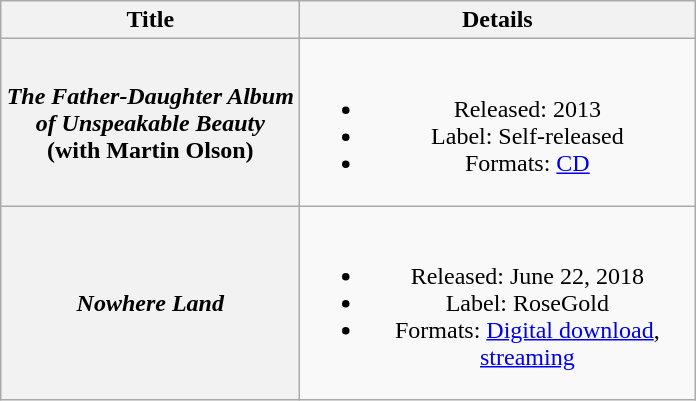<table class="wikitable plainrowheaders" style="text-align:center;" border="1">
<tr>
<th scope="col" style="width:12em;">Title</th>
<th scope="col" style="width:16em;">Details</th>
</tr>
<tr>
<th scope="row"><em>The Father-Daughter Album of Unspeakable Beauty</em> (with Martin Olson)</th>
<td><br><ul><li>Released: 2013</li><li>Label: Self-released</li><li>Formats: <a href='#'>CD</a></li></ul></td>
</tr>
<tr>
<th scope="row"><em>Nowhere Land</em></th>
<td><br><ul><li>Released: June 22, 2018</li><li>Label: RoseGold</li><li>Formats: <a href='#'>Digital download</a>, <a href='#'>streaming</a></li></ul></td>
</tr>
</table>
